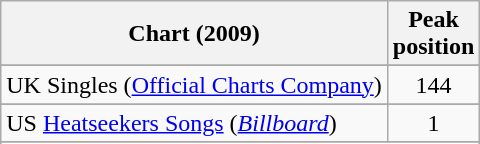<table class="wikitable sortable">
<tr>
<th>Chart (2009)</th>
<th>Peak<br>position</th>
</tr>
<tr>
</tr>
<tr>
<td>UK Singles (<a href='#'>Official Charts Company</a>)</td>
<td align="center">144</td>
</tr>
<tr>
</tr>
<tr>
<td>US <a href='#'>Heatseekers Songs</a> (<em><a href='#'>Billboard</a></em>)</td>
<td align="center">1</td>
</tr>
<tr>
</tr>
<tr>
</tr>
</table>
